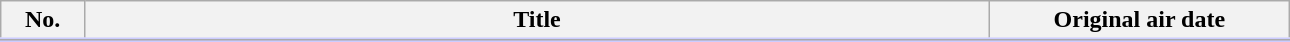<table class="wikitable" style="width:68%; margin:auto; background:#FFF;">
<tr style="border-bottom: 3px solid #CCF">
<th style="width:3em;">No.</th>
<th>Title</th>
<th style="width:12em;">Original air date</th>
</tr>
<tr>
</tr>
</table>
